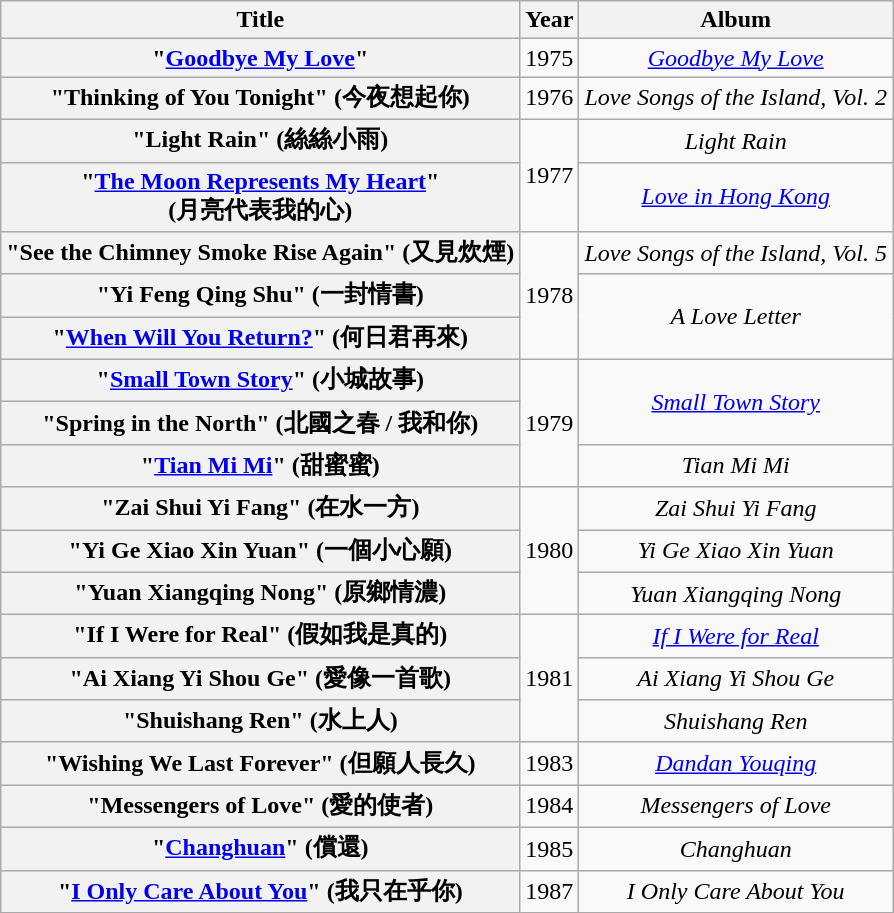<table class="wikitable plainrowheaders" style="text-align:center;">
<tr>
<th scope="col">Title</th>
<th scope="col">Year</th>
<th scope="col">Album</th>
</tr>
<tr>
<th scope="row">"<a href='#'>Goodbye My Love</a>"</th>
<td>1975</td>
<td><em><a href='#'>Goodbye My Love</a></em></td>
</tr>
<tr>
<th scope="row">"Thinking of You Tonight" (今夜想起你)</th>
<td>1976</td>
<td><em>Love Songs of the Island, Vol. 2</em></td>
</tr>
<tr>
<th scope="row">"Light Rain" (絲絲小雨)</th>
<td rowspan="2">1977</td>
<td><em>Light Rain</em></td>
</tr>
<tr>
<th scope="row">"<a href='#'>The Moon Represents My Heart</a>"<br>(月亮代表我的心)</th>
<td><em><a href='#'>Love in Hong Kong</a></em></td>
</tr>
<tr>
<th scope="row">"See the Chimney Smoke Rise Again" (又見炊煙)</th>
<td rowspan="3">1978</td>
<td><em>Love Songs of the Island, Vol. 5</em></td>
</tr>
<tr>
<th scope="row">"Yi Feng Qing Shu" (一封情書)</th>
<td rowspan="2"><em>A Love Letter</em></td>
</tr>
<tr>
<th scope="row">"<a href='#'>When Will You Return?</a>" (何日君再來)</th>
</tr>
<tr>
<th scope="row">"<a href='#'>Small Town Story</a>" (小城故事)</th>
<td rowspan="3">1979</td>
<td rowspan="2"><em><a href='#'>Small Town Story</a></em></td>
</tr>
<tr>
<th scope="row">"Spring in the North" (北國之春 / 我和你)</th>
</tr>
<tr>
<th scope="row">"<a href='#'>Tian Mi Mi</a>" (甜蜜蜜)</th>
<td><em>Tian Mi Mi</em></td>
</tr>
<tr>
<th scope="row">"Zai Shui Yi Fang" (在水一方)</th>
<td rowspan="3">1980</td>
<td><em>Zai Shui Yi Fang</em></td>
</tr>
<tr>
<th scope="row">"Yi Ge Xiao Xin Yuan" (一個小心願)</th>
<td><em>Yi Ge Xiao Xin Yuan</em></td>
</tr>
<tr>
<th scope="row">"Yuan Xiangqing Nong" (原鄉情濃)</th>
<td><em>Yuan Xiangqing Nong</em></td>
</tr>
<tr>
<th scope="row">"If I Were for Real" (假如我是真的)</th>
<td rowspan="3">1981</td>
<td><em><a href='#'>If I Were for Real</a></em></td>
</tr>
<tr>
<th scope="row">"Ai Xiang Yi Shou Ge" (愛像一首歌)</th>
<td><em>Ai Xiang Yi Shou Ge</em></td>
</tr>
<tr>
<th scope="row">"Shuishang Ren" (水上人)</th>
<td><em>Shuishang Ren</em></td>
</tr>
<tr>
<th scope="row">"Wishing We Last Forever" (但願人長久)</th>
<td>1983</td>
<td><em><a href='#'>Dandan Youqing</a></em></td>
</tr>
<tr>
<th scope="row">"Messengers of Love" (愛的使者)</th>
<td>1984</td>
<td><em>Messengers of Love</em></td>
</tr>
<tr>
<th scope="row">"<a href='#'>Changhuan</a>" (償還)</th>
<td>1985</td>
<td><em>Changhuan</em></td>
</tr>
<tr>
<th scope="row">"<a href='#'>I Only Care About You</a>" (我只在乎你)</th>
<td>1987</td>
<td><em>I Only Care About You</em></td>
</tr>
</table>
